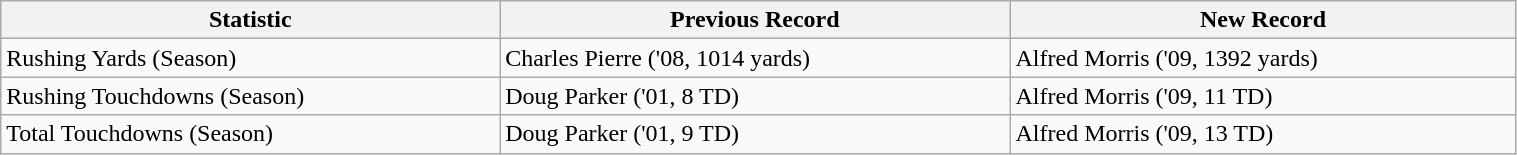<table class="wikitable" width="80%">
<tr>
<th>Statistic</th>
<th>Previous Record</th>
<th>New Record</th>
</tr>
<tr>
<td>Rushing Yards (Season)</td>
<td>Charles Pierre ('08, 1014 yards)</td>
<td>Alfred Morris ('09, 1392 yards)</td>
</tr>
<tr>
<td>Rushing Touchdowns (Season)</td>
<td>Doug Parker ('01, 8 TD)</td>
<td>Alfred Morris ('09, 11 TD)</td>
</tr>
<tr>
<td>Total Touchdowns (Season)</td>
<td>Doug Parker ('01, 9 TD)</td>
<td>Alfred Morris ('09, 13 TD)</td>
</tr>
</table>
